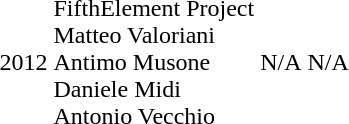<table>
<tr>
<td>2012 </td>
<td> FifthElement Project<br>Matteo Valoriani<br>
Antimo Musone<br>
Daniele Midi<br>
Antonio Vecchio</td>
<td>N/A</td>
<td>N/A</td>
</tr>
</table>
